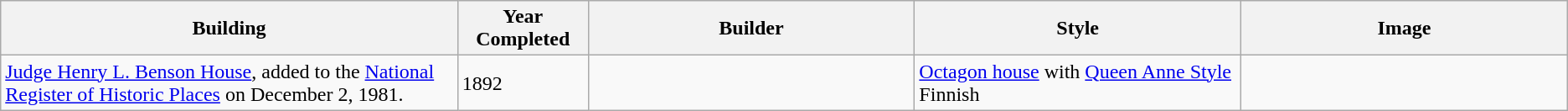<table class="wikitable">
<tr>
<th width=28%>Building</th>
<th width=8%>Year Completed</th>
<th width=20%>Builder</th>
<th width=20%>Style</th>
<th width=20%>Image</th>
</tr>
<tr>
<td><a href='#'>Judge Henry L. Benson House</a>, added to the <a href='#'>National Register of Historic Places</a> on December 2, 1981.</td>
<td>1892</td>
<td></td>
<td><a href='#'>Octagon house</a> with <a href='#'>Queen Anne Style</a> Finnish</td>
<td></td>
</tr>
</table>
